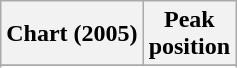<table class="wikitable sortable plainrowheaders" style="text-align:center">
<tr>
<th scope="col">Chart (2005)</th>
<th scope="col">Peak<br> position</th>
</tr>
<tr>
</tr>
<tr>
</tr>
</table>
